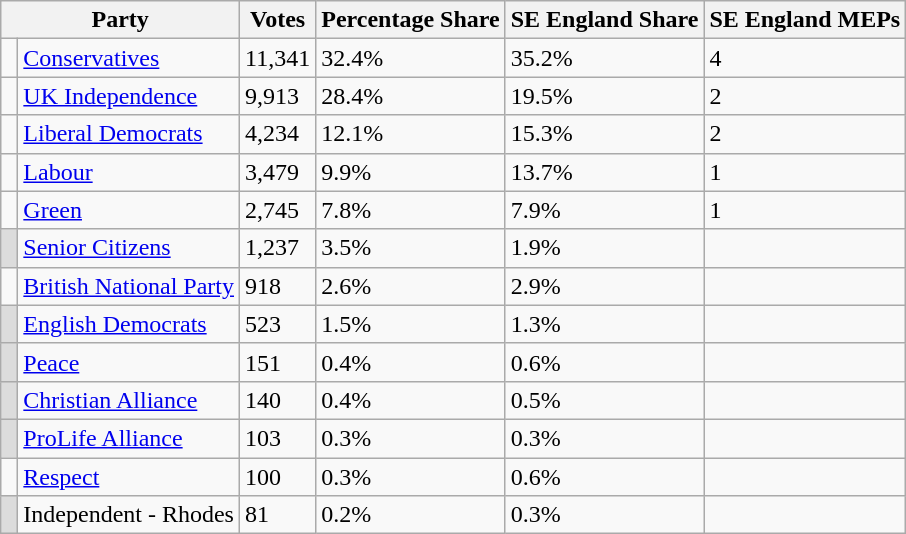<table class="wikitable">
<tr>
<th colspan="2">Party</th>
<th>Votes</th>
<th>Percentage Share</th>
<th>SE England Share</th>
<th>SE England MEPs</th>
</tr>
<tr>
<td></td>
<td><a href='#'>Conservatives</a></td>
<td>11,341</td>
<td>32.4%</td>
<td>35.2%</td>
<td>4</td>
</tr>
<tr>
<td></td>
<td><a href='#'>UK Independence</a></td>
<td>9,913</td>
<td>28.4%</td>
<td>19.5%</td>
<td>2</td>
</tr>
<tr>
<td></td>
<td><a href='#'>Liberal Democrats</a></td>
<td>4,234</td>
<td>12.1%</td>
<td>15.3%</td>
<td>2</td>
</tr>
<tr>
<td></td>
<td><a href='#'>Labour</a></td>
<td>3,479</td>
<td>9.9%</td>
<td>13.7%</td>
<td>1</td>
</tr>
<tr>
<td></td>
<td><a href='#'>Green</a></td>
<td>2,745</td>
<td>7.8%</td>
<td>7.9%</td>
<td>1</td>
</tr>
<tr>
<td bgcolor="gainsboro"> </td>
<td><a href='#'>Senior Citizens</a></td>
<td>1,237</td>
<td>3.5%</td>
<td>1.9%</td>
<td></td>
</tr>
<tr>
<td></td>
<td><a href='#'>British National Party</a></td>
<td>918</td>
<td>2.6%</td>
<td>2.9%</td>
<td></td>
</tr>
<tr>
<td bgcolor="gainsboro"> </td>
<td><a href='#'>English Democrats</a></td>
<td>523</td>
<td>1.5%</td>
<td>1.3%</td>
<td></td>
</tr>
<tr>
<td bgcolor="gainsboro"> </td>
<td><a href='#'>Peace</a></td>
<td>151</td>
<td>0.4%</td>
<td>0.6%</td>
<td></td>
</tr>
<tr>
<td bgcolor="gainsboro"> </td>
<td><a href='#'>Christian Alliance</a></td>
<td>140</td>
<td>0.4%</td>
<td>0.5%</td>
<td></td>
</tr>
<tr>
<td bgcolor="gainsboro"> </td>
<td><a href='#'>ProLife Alliance</a></td>
<td>103</td>
<td>0.3%</td>
<td>0.3%</td>
<td></td>
</tr>
<tr>
<td></td>
<td><a href='#'>Respect</a></td>
<td>100</td>
<td>0.3%</td>
<td>0.6%</td>
<td></td>
</tr>
<tr>
<td bgcolor="gainsboro"> </td>
<td>Independent - Rhodes</td>
<td>81</td>
<td>0.2%</td>
<td>0.3%</td>
<td></td>
</tr>
</table>
